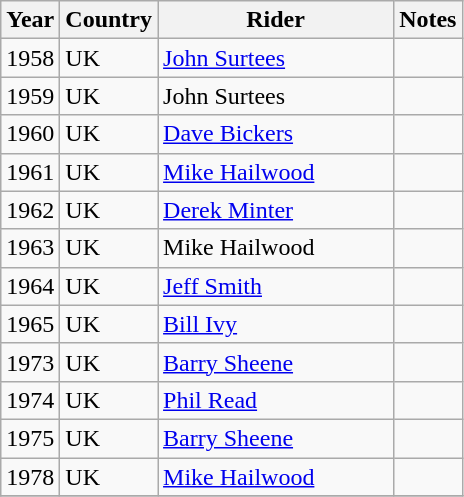<table class="wikitable">
<tr>
<th align=center>Year</th>
<th align=center>Country</th>
<th width="150" align=center>Rider</th>
<th align=center>Notes</th>
</tr>
<tr>
<td>1958</td>
<td>UK</td>
<td><a href='#'>John Surtees</a></td>
<td></td>
</tr>
<tr>
<td>1959</td>
<td>UK</td>
<td>John Surtees</td>
<td></td>
</tr>
<tr>
<td>1960</td>
<td>UK</td>
<td><a href='#'>Dave Bickers</a></td>
<td></td>
</tr>
<tr>
<td>1961</td>
<td>UK</td>
<td><a href='#'>Mike Hailwood</a></td>
<td></td>
</tr>
<tr>
<td>1962</td>
<td>UK</td>
<td><a href='#'>Derek Minter</a></td>
<td></td>
</tr>
<tr>
<td>1963</td>
<td>UK</td>
<td>Mike Hailwood</td>
<td></td>
</tr>
<tr>
<td>1964</td>
<td>UK</td>
<td><a href='#'>Jeff Smith</a></td>
<td></td>
</tr>
<tr>
<td>1965</td>
<td>UK</td>
<td><a href='#'>Bill Ivy</a></td>
<td></td>
</tr>
<tr>
<td>1973</td>
<td>UK</td>
<td><a href='#'>Barry Sheene</a></td>
<td></td>
</tr>
<tr>
<td>1974</td>
<td>UK</td>
<td><a href='#'>Phil Read</a></td>
<td></td>
</tr>
<tr>
<td>1975</td>
<td>UK</td>
<td><a href='#'>Barry Sheene</a></td>
<td></td>
</tr>
<tr>
<td>1978</td>
<td>UK</td>
<td><a href='#'>Mike Hailwood</a></td>
<td></td>
</tr>
<tr>
</tr>
</table>
